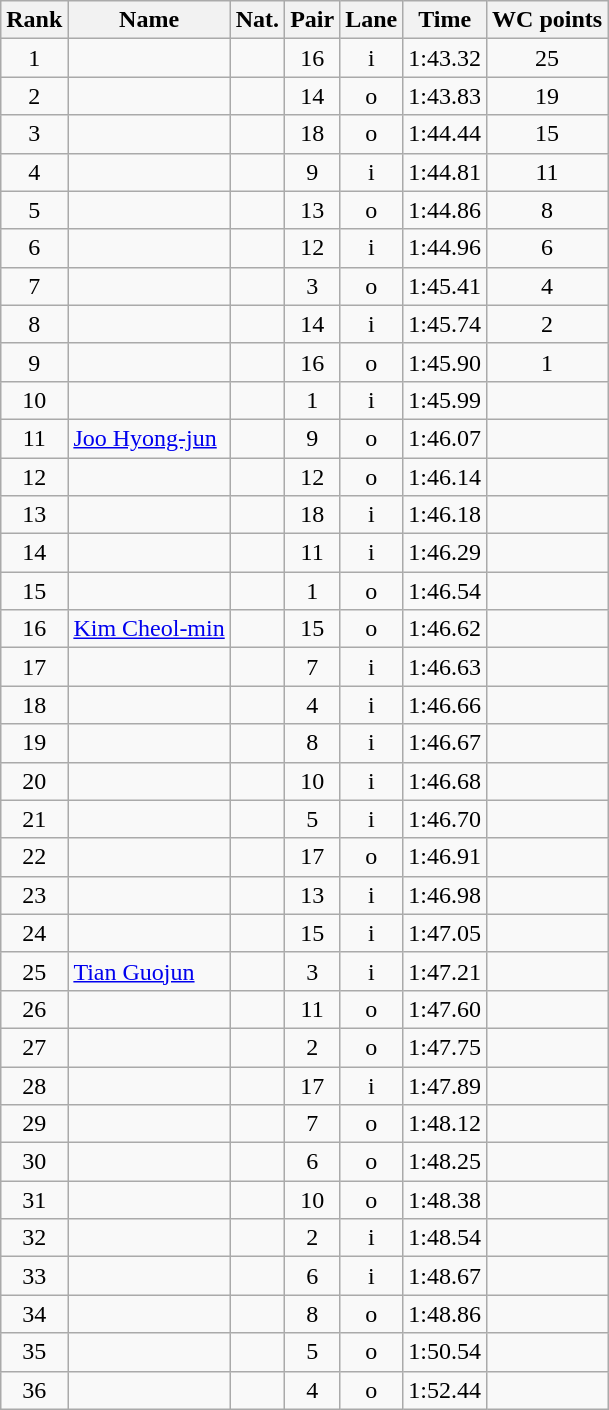<table class="wikitable sortable" style="text-align:center">
<tr>
<th>Rank</th>
<th>Name</th>
<th>Nat.</th>
<th>Pair</th>
<th>Lane</th>
<th>Time</th>
<th>WC points</th>
</tr>
<tr>
<td>1</td>
<td align=left></td>
<td></td>
<td>16</td>
<td>i</td>
<td>1:43.32</td>
<td>25</td>
</tr>
<tr>
<td>2</td>
<td align=left></td>
<td></td>
<td>14</td>
<td>o</td>
<td>1:43.83</td>
<td>19</td>
</tr>
<tr>
<td>3</td>
<td align=left></td>
<td></td>
<td>18</td>
<td>o</td>
<td>1:44.44</td>
<td>15</td>
</tr>
<tr>
<td>4</td>
<td align=left></td>
<td></td>
<td>9</td>
<td>i</td>
<td>1:44.81</td>
<td>11</td>
</tr>
<tr>
<td>5</td>
<td align=left></td>
<td></td>
<td>13</td>
<td>o</td>
<td>1:44.86</td>
<td>8</td>
</tr>
<tr>
<td>6</td>
<td align=left></td>
<td></td>
<td>12</td>
<td>i</td>
<td>1:44.96</td>
<td>6</td>
</tr>
<tr>
<td>7</td>
<td align=left></td>
<td></td>
<td>3</td>
<td>o</td>
<td>1:45.41</td>
<td>4</td>
</tr>
<tr>
<td>8</td>
<td align=left></td>
<td></td>
<td>14</td>
<td>i</td>
<td>1:45.74</td>
<td>2</td>
</tr>
<tr>
<td>9</td>
<td align=left></td>
<td></td>
<td>16</td>
<td>o</td>
<td>1:45.90</td>
<td>1</td>
</tr>
<tr>
<td>10</td>
<td align=left></td>
<td></td>
<td>1</td>
<td>i</td>
<td>1:45.99</td>
<td></td>
</tr>
<tr>
<td>11</td>
<td align=left><a href='#'>Joo Hyong-jun</a></td>
<td></td>
<td>9</td>
<td>o</td>
<td>1:46.07</td>
<td></td>
</tr>
<tr>
<td>12</td>
<td align=left></td>
<td></td>
<td>12</td>
<td>o</td>
<td>1:46.14</td>
<td></td>
</tr>
<tr>
<td>13</td>
<td align=left></td>
<td></td>
<td>18</td>
<td>i</td>
<td>1:46.18</td>
<td></td>
</tr>
<tr>
<td>14</td>
<td align=left></td>
<td></td>
<td>11</td>
<td>i</td>
<td>1:46.29</td>
<td></td>
</tr>
<tr>
<td>15</td>
<td align=left></td>
<td></td>
<td>1</td>
<td>o</td>
<td>1:46.54</td>
<td></td>
</tr>
<tr>
<td>16</td>
<td align=left><a href='#'>Kim Cheol-min</a></td>
<td></td>
<td>15</td>
<td>o</td>
<td>1:46.62</td>
<td></td>
</tr>
<tr>
<td>17</td>
<td align=left></td>
<td></td>
<td>7</td>
<td>i</td>
<td>1:46.63</td>
<td></td>
</tr>
<tr>
<td>18</td>
<td align=left></td>
<td></td>
<td>4</td>
<td>i</td>
<td>1:46.66</td>
<td></td>
</tr>
<tr>
<td>19</td>
<td align=left></td>
<td></td>
<td>8</td>
<td>i</td>
<td>1:46.67</td>
<td></td>
</tr>
<tr>
<td>20</td>
<td align=left></td>
<td></td>
<td>10</td>
<td>i</td>
<td>1:46.68</td>
<td></td>
</tr>
<tr>
<td>21</td>
<td align=left></td>
<td></td>
<td>5</td>
<td>i</td>
<td>1:46.70</td>
<td></td>
</tr>
<tr>
<td>22</td>
<td align=left></td>
<td></td>
<td>17</td>
<td>o</td>
<td>1:46.91</td>
<td></td>
</tr>
<tr>
<td>23</td>
<td align=left></td>
<td></td>
<td>13</td>
<td>i</td>
<td>1:46.98</td>
<td></td>
</tr>
<tr>
<td>24</td>
<td align=left></td>
<td></td>
<td>15</td>
<td>i</td>
<td>1:47.05</td>
<td></td>
</tr>
<tr>
<td>25</td>
<td align=left><a href='#'>Tian Guojun</a></td>
<td></td>
<td>3</td>
<td>i</td>
<td>1:47.21</td>
<td></td>
</tr>
<tr>
<td>26</td>
<td align=left></td>
<td></td>
<td>11</td>
<td>o</td>
<td>1:47.60</td>
<td></td>
</tr>
<tr>
<td>27</td>
<td align=left></td>
<td></td>
<td>2</td>
<td>o</td>
<td>1:47.75</td>
<td></td>
</tr>
<tr>
<td>28</td>
<td align=left></td>
<td></td>
<td>17</td>
<td>i</td>
<td>1:47.89</td>
<td></td>
</tr>
<tr>
<td>29</td>
<td align=left></td>
<td></td>
<td>7</td>
<td>o</td>
<td>1:48.12</td>
<td></td>
</tr>
<tr>
<td>30</td>
<td align=left></td>
<td></td>
<td>6</td>
<td>o</td>
<td>1:48.25</td>
<td></td>
</tr>
<tr>
<td>31</td>
<td align=left></td>
<td></td>
<td>10</td>
<td>o</td>
<td>1:48.38</td>
<td></td>
</tr>
<tr>
<td>32</td>
<td align=left></td>
<td></td>
<td>2</td>
<td>i</td>
<td>1:48.54</td>
<td></td>
</tr>
<tr>
<td>33</td>
<td align=left></td>
<td></td>
<td>6</td>
<td>i</td>
<td>1:48.67</td>
<td></td>
</tr>
<tr>
<td>34</td>
<td align=left></td>
<td></td>
<td>8</td>
<td>o</td>
<td>1:48.86</td>
<td></td>
</tr>
<tr>
<td>35</td>
<td align=left></td>
<td></td>
<td>5</td>
<td>o</td>
<td>1:50.54</td>
<td></td>
</tr>
<tr>
<td>36</td>
<td align=left></td>
<td></td>
<td>4</td>
<td>o</td>
<td>1:52.44</td>
<td></td>
</tr>
</table>
